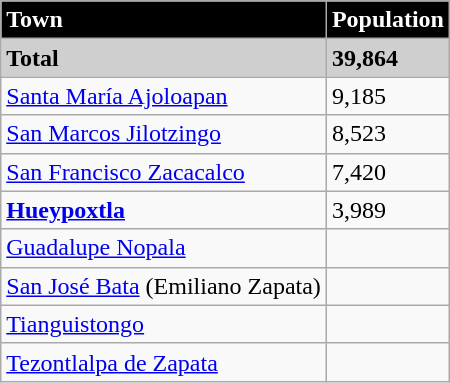<table class="wikitable">
<tr style="background:#000000; color:#FFFFFF;">
<td><strong>Town</strong></td>
<td><strong>Population</strong></td>
</tr>
<tr style="background:#CFCFCF;">
<td><strong>Total</strong></td>
<td><strong>39,864</strong></td>
</tr>
<tr>
<td><a href='#'>Santa María Ajoloapan</a></td>
<td>9,185</td>
</tr>
<tr>
<td><a href='#'>San Marcos Jilotzingo</a></td>
<td>8,523</td>
</tr>
<tr>
<td><a href='#'>San Francisco Zacacalco</a></td>
<td>7,420</td>
</tr>
<tr>
<td><strong><a href='#'>Hueypoxtla</a></strong></td>
<td>3,989</td>
</tr>
<tr>
<td><a href='#'>Guadalupe Nopala</a></td>
<td></td>
</tr>
<tr>
<td><a href='#'>San José Bata</a> (Emiliano Zapata)</td>
<td></td>
</tr>
<tr>
<td><a href='#'>Tianguistongo</a></td>
<td></td>
</tr>
<tr>
<td><a href='#'>Tezontlalpa de Zapata</a></td>
<td></td>
</tr>
</table>
